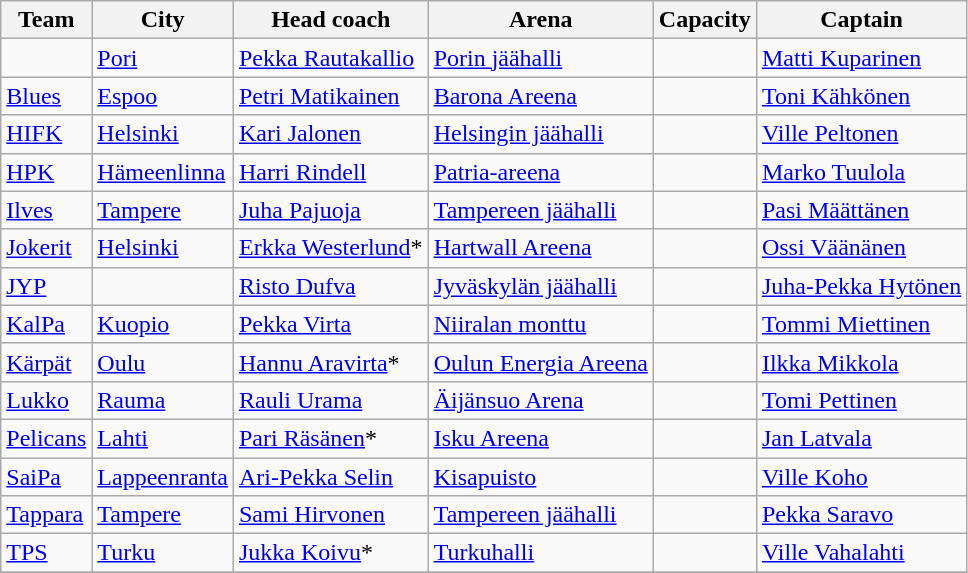<table class="wikitable sortable">
<tr>
<th>Team</th>
<th>City</th>
<th>Head coach</th>
<th>Arena</th>
<th>Capacity</th>
<th>Captain</th>
</tr>
<tr>
<td></td>
<td><a href='#'>Pori</a></td>
<td><a href='#'>Pekka Rautakallio</a></td>
<td><a href='#'>Porin jäähalli</a></td>
<td></td>
<td><a href='#'>Matti Kuparinen</a></td>
</tr>
<tr>
<td><a href='#'>Blues</a></td>
<td><a href='#'>Espoo</a></td>
<td><a href='#'>Petri Matikainen</a></td>
<td><a href='#'>Barona Areena</a></td>
<td></td>
<td><a href='#'>Toni Kähkönen</a></td>
</tr>
<tr>
<td><a href='#'>HIFK</a></td>
<td><a href='#'>Helsinki</a></td>
<td><a href='#'>Kari Jalonen</a></td>
<td><a href='#'>Helsingin jäähalli</a></td>
<td></td>
<td><a href='#'>Ville Peltonen</a></td>
</tr>
<tr>
<td><a href='#'>HPK</a></td>
<td><a href='#'>Hämeenlinna</a></td>
<td><a href='#'>Harri Rindell</a></td>
<td><a href='#'>Patria-areena</a></td>
<td></td>
<td><a href='#'>Marko Tuulola</a></td>
</tr>
<tr>
<td><a href='#'>Ilves</a></td>
<td><a href='#'>Tampere</a></td>
<td><a href='#'>Juha Pajuoja</a></td>
<td><a href='#'>Tampereen jäähalli</a></td>
<td></td>
<td><a href='#'>Pasi Määttänen</a></td>
</tr>
<tr>
<td><a href='#'>Jokerit</a></td>
<td><a href='#'>Helsinki</a></td>
<td><a href='#'>Erkka Westerlund</a>*</td>
<td><a href='#'>Hartwall Areena</a></td>
<td></td>
<td><a href='#'>Ossi Väänänen</a></td>
</tr>
<tr>
<td><a href='#'>JYP</a></td>
<td></td>
<td><a href='#'>Risto Dufva</a></td>
<td><a href='#'>Jyväskylän jäähalli</a></td>
<td></td>
<td><a href='#'>Juha-Pekka Hytönen</a></td>
</tr>
<tr>
<td><a href='#'>KalPa</a></td>
<td><a href='#'>Kuopio</a></td>
<td><a href='#'>Pekka Virta</a></td>
<td><a href='#'>Niiralan monttu</a></td>
<td></td>
<td><a href='#'>Tommi Miettinen</a></td>
</tr>
<tr>
<td><a href='#'>Kärpät</a></td>
<td><a href='#'>Oulu</a></td>
<td><a href='#'>Hannu Aravirta</a>*</td>
<td><a href='#'>Oulun Energia Areena</a></td>
<td></td>
<td><a href='#'>Ilkka Mikkola</a></td>
</tr>
<tr>
<td><a href='#'>Lukko</a></td>
<td><a href='#'>Rauma</a></td>
<td><a href='#'>Rauli Urama</a></td>
<td><a href='#'>Äijänsuo Arena</a></td>
<td></td>
<td><a href='#'>Tomi Pettinen</a></td>
</tr>
<tr>
<td><a href='#'>Pelicans</a></td>
<td><a href='#'>Lahti</a></td>
<td><a href='#'>Pari Räsänen</a>*</td>
<td><a href='#'>Isku Areena</a></td>
<td></td>
<td><a href='#'>Jan Latvala</a></td>
</tr>
<tr>
<td><a href='#'>SaiPa</a></td>
<td><a href='#'>Lappeenranta</a></td>
<td><a href='#'>Ari-Pekka Selin</a></td>
<td><a href='#'>Kisapuisto</a></td>
<td></td>
<td><a href='#'>Ville Koho</a></td>
</tr>
<tr>
<td><a href='#'>Tappara</a></td>
<td><a href='#'>Tampere</a></td>
<td><a href='#'>Sami Hirvonen</a></td>
<td><a href='#'>Tampereen jäähalli</a></td>
<td></td>
<td><a href='#'>Pekka Saravo</a></td>
</tr>
<tr>
<td><a href='#'>TPS</a></td>
<td><a href='#'>Turku</a></td>
<td><a href='#'>Jukka Koivu</a>*</td>
<td><a href='#'>Turkuhalli</a></td>
<td></td>
<td><a href='#'>Ville Vahalahti</a></td>
</tr>
<tr>
</tr>
</table>
